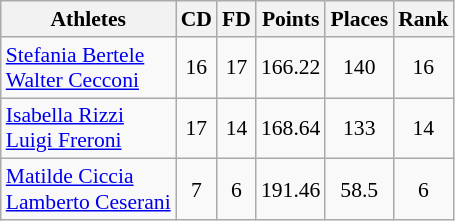<table class="wikitable" border="1" style="font-size:90%">
<tr>
<th>Athletes</th>
<th>CD</th>
<th>FD</th>
<th>Points</th>
<th>Places</th>
<th>Rank</th>
</tr>
<tr align=center>
<td align=left><a href='#'>Stefania Bertele</a><br><a href='#'>Walter Cecconi</a></td>
<td>16</td>
<td>17</td>
<td>166.22</td>
<td>140</td>
<td>16</td>
</tr>
<tr align=center>
<td align=left><a href='#'>Isabella Rizzi</a><br><a href='#'>Luigi Freroni</a></td>
<td>17</td>
<td>14</td>
<td>168.64</td>
<td>133</td>
<td>14</td>
</tr>
<tr align=center>
<td align=left><a href='#'>Matilde Ciccia</a><br><a href='#'>Lamberto Ceserani</a></td>
<td>7</td>
<td>6</td>
<td>191.46</td>
<td>58.5</td>
<td>6</td>
</tr>
</table>
